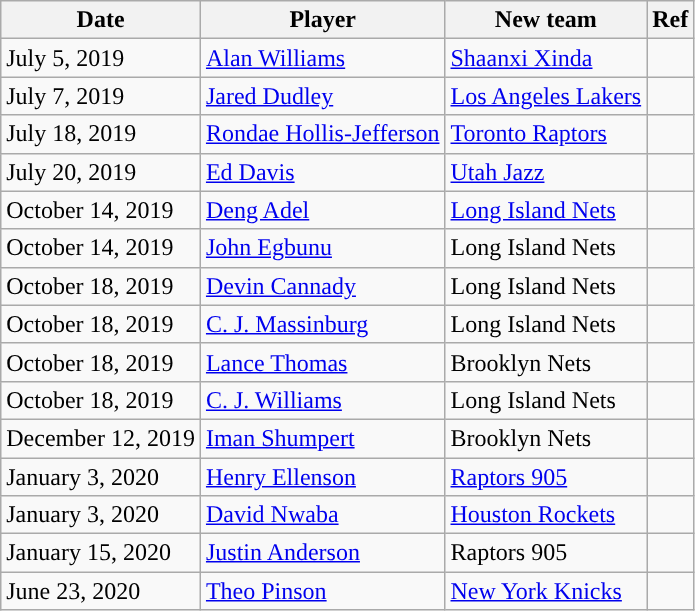<table class="wikitable" style="text-align:left;">
<tr>
<th>Date</th>
<th>Player</th>
<th>New team</th>
<th>Ref</th>
</tr>
<tr>
<td>July 5, 2019</td>
<td><a href='#'>Alan Williams</a></td>
<td><a href='#'>Shaanxi Xinda</a></td>
<td></td>
</tr>
<tr>
<td>July 7, 2019</td>
<td><a href='#'>Jared Dudley</a></td>
<td><a href='#'>Los Angeles Lakers</a></td>
<td></td>
</tr>
<tr>
<td>July 18, 2019</td>
<td><a href='#'>Rondae Hollis-Jefferson</a></td>
<td><a href='#'>Toronto Raptors</a></td>
<td></td>
</tr>
<tr>
<td>July 20, 2019</td>
<td><a href='#'>Ed Davis</a></td>
<td><a href='#'>Utah Jazz</a></td>
<td></td>
</tr>
<tr>
<td>October 14, 2019</td>
<td><a href='#'>Deng Adel</a></td>
<td><a href='#'>Long Island Nets</a></td>
<td></td>
</tr>
<tr>
<td>October 14, 2019</td>
<td><a href='#'>John Egbunu</a></td>
<td>Long Island Nets</td>
<td></td>
</tr>
<tr>
<td>October 18, 2019</td>
<td><a href='#'>Devin Cannady</a></td>
<td>Long Island Nets</td>
<td></td>
</tr>
<tr>
<td>October 18, 2019</td>
<td><a href='#'>C. J. Massinburg</a></td>
<td>Long Island Nets</td>
<td></td>
</tr>
<tr>
<td>October 18, 2019</td>
<td><a href='#'>Lance Thomas</a></td>
<td>Brooklyn Nets</td>
<td></td>
</tr>
<tr>
<td>October 18, 2019</td>
<td><a href='#'>C. J. Williams</a></td>
<td>Long Island Nets</td>
<td></td>
</tr>
<tr>
<td>December 12, 2019</td>
<td><a href='#'>Iman Shumpert</a></td>
<td>Brooklyn Nets</td>
<td></td>
</tr>
<tr>
<td>January 3, 2020</td>
<td><a href='#'>Henry Ellenson</a></td>
<td><a href='#'>Raptors 905</a></td>
<td></td>
</tr>
<tr>
<td>January 3, 2020</td>
<td><a href='#'>David Nwaba</a></td>
<td><a href='#'>Houston Rockets</a></td>
<td></td>
</tr>
<tr>
<td>January 15, 2020</td>
<td><a href='#'>Justin Anderson</a></td>
<td>Raptors 905</td>
<td></td>
</tr>
<tr>
<td>June 23, 2020</td>
<td><a href='#'>Theo Pinson</a></td>
<td><a href='#'>New York Knicks</a></td>
<td></td>
</tr>
</table>
